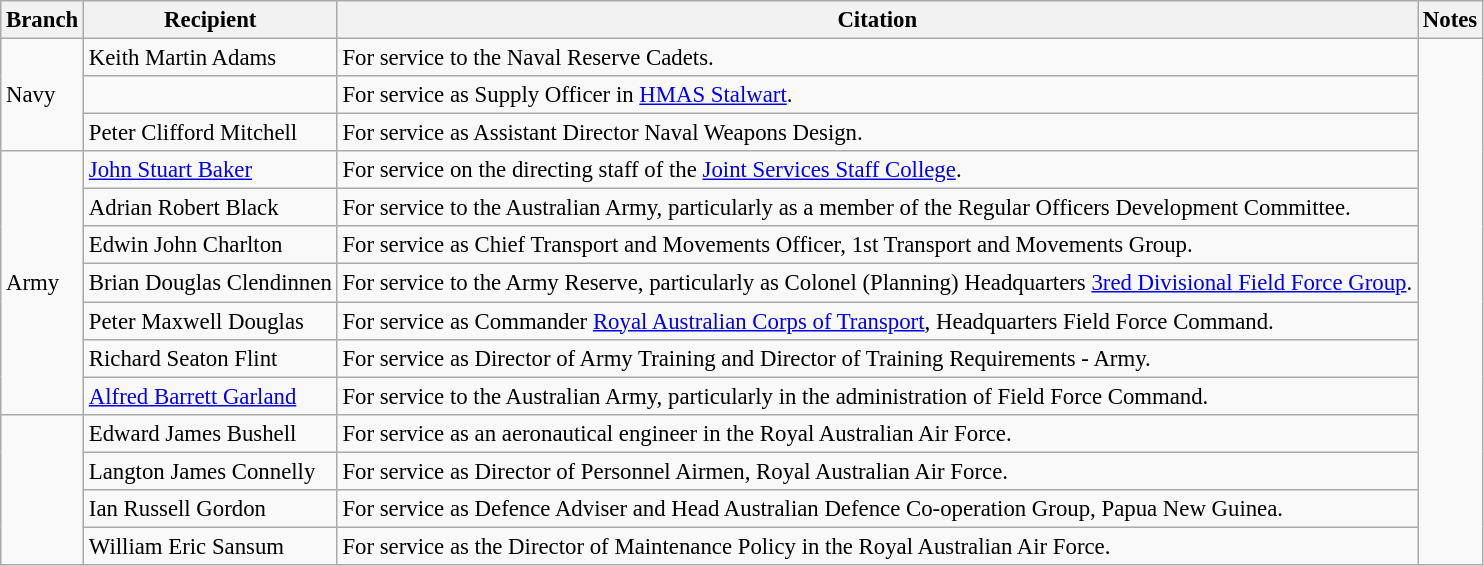<table class="wikitable" style="font-size:95%;">
<tr>
<th>Branch</th>
<th>Recipient</th>
<th>Citation</th>
<th>Notes</th>
</tr>
<tr>
<td rowspan=3>Navy</td>
<td> Keith Martin Adams </td>
<td>For service to the Naval Reserve Cadets.</td>
<td rowspan=14></td>
</tr>
<tr>
<td></td>
<td>For service as Supply Officer in <a href='#'>HMAS Stalwart</a>.</td>
</tr>
<tr>
<td> Peter Clifford Mitchell </td>
<td>For service as Assistant Director Naval Weapons Design.</td>
</tr>
<tr>
<td rowspan=7>Army</td>
<td> <a href='#'>John Stuart Baker</a></td>
<td>For service on the directing staff of the <a href='#'>Joint Services Staff College</a>.</td>
</tr>
<tr>
<td> Adrian Robert Black</td>
<td>For service to the Australian Army, particularly as a member of the Regular Officers Development Committee.</td>
</tr>
<tr>
<td> Edwin John Charlton</td>
<td>For service as Chief Transport and Movements Officer, 1st Transport and Movements Group.</td>
</tr>
<tr>
<td> Brian Douglas Clendinnen </td>
<td>For service to the Army Reserve, particularly as Colonel (Planning) Headquarters <a href='#'>3red Divisional Field Force Group</a>.</td>
</tr>
<tr>
<td> Peter Maxwell Douglas</td>
<td>For service as Commander <a href='#'>Royal Australian Corps of Transport</a>, Headquarters Field Force Command.</td>
</tr>
<tr>
<td> Richard Seaton Flint</td>
<td>For service as Director of Army Training and Director of Training Requirements - Army.</td>
</tr>
<tr>
<td> <a href='#'>Alfred Barrett Garland</a></td>
<td>For service to the Australian Army, particularly in the administration of Field Force Command.</td>
</tr>
<tr>
<td rowspan=4></td>
<td> Edward James Bushell</td>
<td>For service as an aeronautical engineer in the Royal Australian Air Force.</td>
</tr>
<tr>
<td> Langton James Connelly</td>
<td>For service as Director of Personnel  Airmen, Royal Australian Air Force.</td>
</tr>
<tr>
<td> Ian Russell Gordon</td>
<td>For service as Defence Adviser and Head Australian Defence Co-operation Group, Papua New Guinea.</td>
</tr>
<tr>
<td> William Eric Sansum</td>
<td>For service as the Director of Maintenance Policy in the Royal Australian Air Force.</td>
</tr>
</table>
